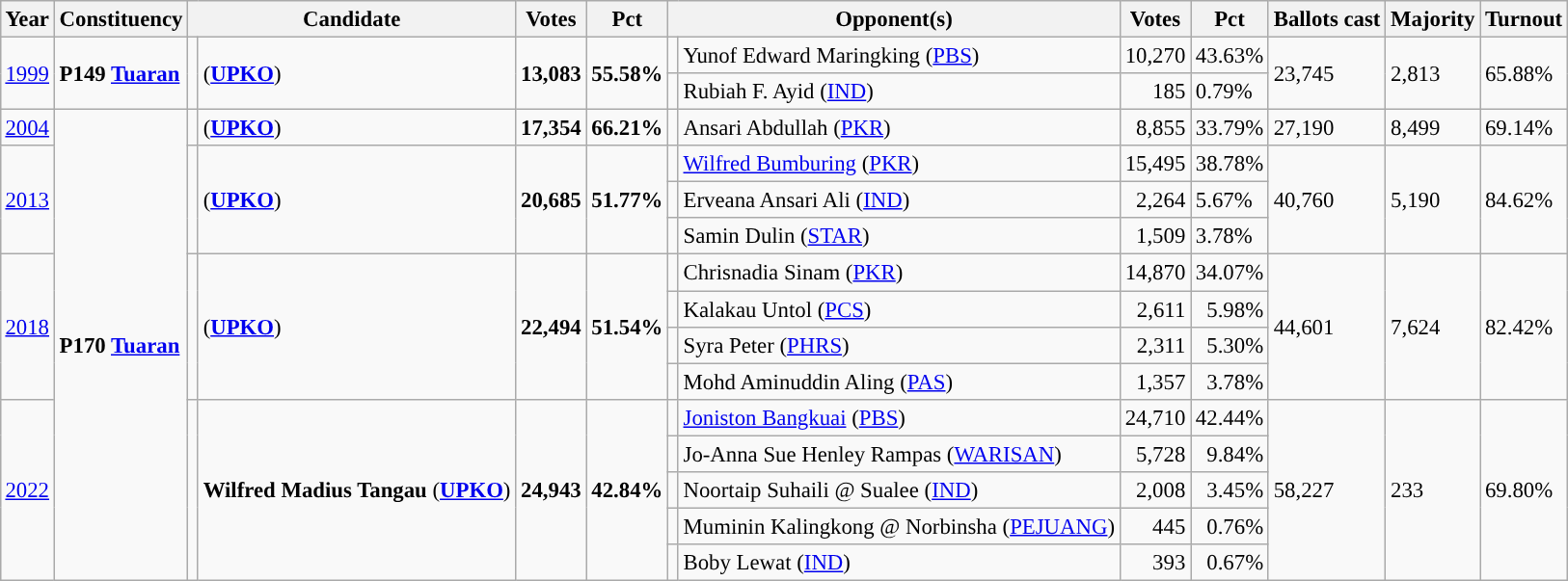<table class="wikitable" style="margin:0.5em ; font-size:95%">
<tr>
<th>Year</th>
<th>Constituency</th>
<th colspan=2>Candidate</th>
<th>Votes</th>
<th>Pct</th>
<th colspan=2>Opponent(s)</th>
<th>Votes</th>
<th>Pct</th>
<th>Ballots cast</th>
<th>Majority</th>
<th>Turnout</th>
</tr>
<tr>
<td rowspan=2><a href='#'>1999</a></td>
<td rowspan=2><strong>P149 <a href='#'>Tuaran</a></strong></td>
<td rowspan=2 ></td>
<td rowspan=2> (<a href='#'><strong>UPKO</strong></a>)</td>
<td rowspan=2  align="right"><strong>13,083</strong></td>
<td rowspan=2><strong>55.58%</strong></td>
<td></td>
<td>Yunof Edward Maringking (<a href='#'>PBS</a>)</td>
<td align="right">10,270</td>
<td>43.63%</td>
<td rowspan=2>23,745</td>
<td rowspan=2>2,813</td>
<td rowspan=2>65.88%</td>
</tr>
<tr>
<td></td>
<td>Rubiah F. Ayid (<a href='#'>IND</a>)</td>
<td align="right">185</td>
<td>0.79%</td>
</tr>
<tr>
<td><a href='#'>2004</a></td>
<td rowspan="13"><strong>P170 <a href='#'>Tuaran</a></strong></td>
<td></td>
<td> (<a href='#'><strong>UPKO</strong></a>)</td>
<td align="right"><strong>17,354</strong></td>
<td><strong>66.21%</strong></td>
<td></td>
<td>Ansari Abdullah (<a href='#'>PKR</a>)</td>
<td align="right">8,855</td>
<td>33.79%</td>
<td rowspan=1>27,190</td>
<td rowspan=1>8,499</td>
<td rowspan=1>69.14%</td>
</tr>
<tr>
<td rowspan=3><a href='#'>2013</a></td>
<td rowspan=3 ></td>
<td rowspan=3> (<a href='#'><strong>UPKO</strong></a>)</td>
<td rowspan=3 align="right"><strong>20,685</strong></td>
<td rowspan=3><strong>51.77%</strong></td>
<td></td>
<td><a href='#'>Wilfred Bumburing</a> (<a href='#'>PKR</a>)</td>
<td align="right">15,495</td>
<td>38.78%</td>
<td rowspan=3>40,760</td>
<td rowspan=3>5,190</td>
<td rowspan=3>84.62%</td>
</tr>
<tr>
<td></td>
<td>Erveana Ansari Ali (<a href='#'>IND</a>)</td>
<td align="right">2,264</td>
<td>5.67%</td>
</tr>
<tr>
<td></td>
<td>Samin Dulin (<a href='#'>STAR</a>)</td>
<td align="right">1,509</td>
<td>3.78%</td>
</tr>
<tr>
<td rowspan=4><a href='#'>2018</a></td>
<td rowspan=4 ></td>
<td rowspan=4> (<a href='#'><strong>UPKO</strong></a>)</td>
<td rowspan=4 align="right"><strong>22,494</strong></td>
<td rowspan=4><strong>51.54%</strong></td>
<td></td>
<td>Chrisnadia Sinam (<a href='#'>PKR</a>)</td>
<td align="right">14,870</td>
<td>34.07%</td>
<td rowspan=4>44,601</td>
<td rowspan=4>7,624</td>
<td rowspan=4>82.42%</td>
</tr>
<tr>
<td></td>
<td>Kalakau Untol (<a href='#'>PCS</a>)</td>
<td align="right">2,611</td>
<td align="right">5.98%</td>
</tr>
<tr>
<td></td>
<td>Syra Peter (<a href='#'>PHRS</a>)</td>
<td align="right">2,311</td>
<td align="right">5.30%</td>
</tr>
<tr>
<td></td>
<td>Mohd Aminuddin Aling (<a href='#'>PAS</a>)</td>
<td align="right">1,357</td>
<td align="right">3.78%</td>
</tr>
<tr>
<td rowspan="5"><a href='#'>2022</a></td>
<td rowspan="5" ></td>
<td rowspan="5"><strong>Wilfred Madius Tangau</strong> (<a href='#'><strong>UPKO</strong></a>)</td>
<td rowspan="5" align="right"><strong>24,943</strong></td>
<td rowspan="5"><strong>42.84%</strong></td>
<td></td>
<td><a href='#'>Joniston Bangkuai</a> (<a href='#'>PBS</a>)</td>
<td align="right">24,710</td>
<td>42.44%</td>
<td rowspan="5">58,227</td>
<td rowspan="5">233</td>
<td rowspan="5">69.80%</td>
</tr>
<tr>
<td></td>
<td>Jo-Anna Sue Henley Rampas (<a href='#'>WARISAN</a>)</td>
<td align="right">5,728</td>
<td align="right">9.84%</td>
</tr>
<tr>
<td></td>
<td>Noortaip Suhaili @ Sualee (<a href='#'>IND</a>)</td>
<td align="right">2,008</td>
<td align="right">3.45%</td>
</tr>
<tr>
<td></td>
<td>Muminin Kalingkong @ Norbinsha (<a href='#'>PEJUANG</a>)</td>
<td align="right">445</td>
<td align="right">0.76%</td>
</tr>
<tr>
<td></td>
<td>Boby Lewat (<a href='#'>IND</a>)</td>
<td align="right">393</td>
<td align="right">0.67%</td>
</tr>
</table>
